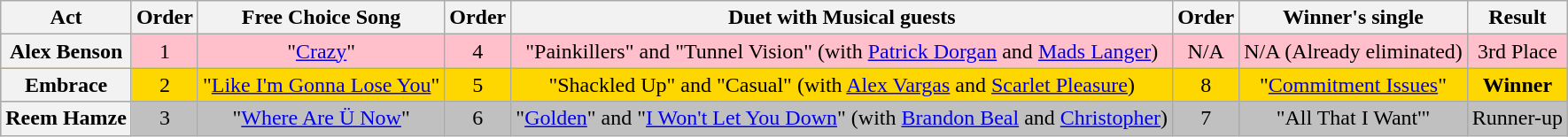<table class="wikitable plainrowheaders" style="text-align:center;">
<tr>
<th>Act</th>
<th>Order</th>
<th>Free Choice Song</th>
<th>Order</th>
<th>Duet with Musical guests </th>
<th>Order</th>
<th>Winner's single</th>
<th>Result</th>
</tr>
<tr bgcolor="pink">
<th scope="row">Alex Benson</th>
<td>1</td>
<td>"<a href='#'>Crazy</a>"</td>
<td>4</td>
<td>"Painkillers" and "Tunnel Vision" (with <a href='#'>Patrick Dorgan</a> and <a href='#'>Mads Langer</a>)</td>
<td>N/A</td>
<td>N/A (Already eliminated)</td>
<td>3rd Place</td>
</tr>
<tr bgcolor="gold">
<th scope="row">Embrace</th>
<td>2</td>
<td>"<a href='#'>Like I'm Gonna Lose You</a>"</td>
<td>5</td>
<td>"Shackled Up" and "Casual" (with <a href='#'>Alex Vargas</a> and <a href='#'>Scarlet Pleasure</a>)</td>
<td>8</td>
<td>"<a href='#'>Commitment Issues</a>"</td>
<td><strong>Winner</strong></td>
</tr>
<tr bgcolor="silver">
<th scope="row">Reem Hamze</th>
<td>3</td>
<td>"<a href='#'>Where Are Ü Now</a>"</td>
<td>6</td>
<td>"<a href='#'>Golden</a>" and "<a href='#'>I Won't Let You Down</a>" (with <a href='#'>Brandon Beal</a> and <a href='#'>Christopher</a>)</td>
<td>7</td>
<td>"All That I Want'"</td>
<td>Runner-up</td>
</tr>
</table>
